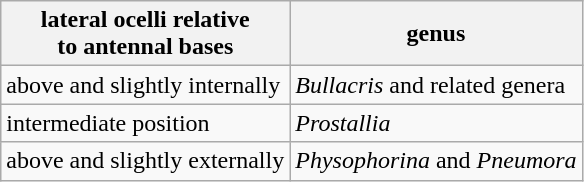<table class="wikitable">
<tr>
<th>lateral ocelli relative<br>to antennal bases</th>
<th>genus</th>
</tr>
<tr>
<td>above and slightly internally</td>
<td><em>Bullacris</em> and related genera</td>
</tr>
<tr>
<td>intermediate position</td>
<td><em>Prostallia</em></td>
</tr>
<tr>
<td>above and slightly externally</td>
<td><em>Physophorina</em> and <em>Pneumora</em></td>
</tr>
</table>
